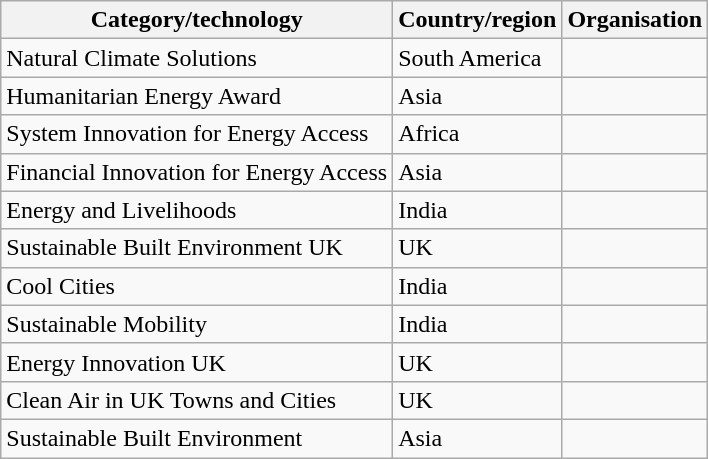<table class="wikitable">
<tr>
<th>Category/technology</th>
<th>Country/region</th>
<th>Organisation</th>
</tr>
<tr>
<td>Natural Climate Solutions</td>
<td>South America</td>
<td></td>
</tr>
<tr>
<td>Humanitarian Energy Award</td>
<td>Asia</td>
<td></td>
</tr>
<tr>
<td>System Innovation for Energy Access</td>
<td>Africa</td>
<td></td>
</tr>
<tr>
<td>Financial Innovation for Energy Access</td>
<td>Asia</td>
<td></td>
</tr>
<tr>
<td>Energy and Livelihoods</td>
<td>India</td>
<td></td>
</tr>
<tr>
<td>Sustainable Built Environment UK</td>
<td>UK</td>
<td></td>
</tr>
<tr>
<td>Cool Cities</td>
<td>India</td>
<td></td>
</tr>
<tr>
<td>Sustainable Mobility</td>
<td>India</td>
<td></td>
</tr>
<tr>
<td>Energy Innovation UK</td>
<td>UK</td>
<td></td>
</tr>
<tr>
<td>Clean Air in UK Towns and Cities</td>
<td>UK</td>
<td></td>
</tr>
<tr>
<td>Sustainable Built Environment</td>
<td>Asia</td>
<td></td>
</tr>
</table>
